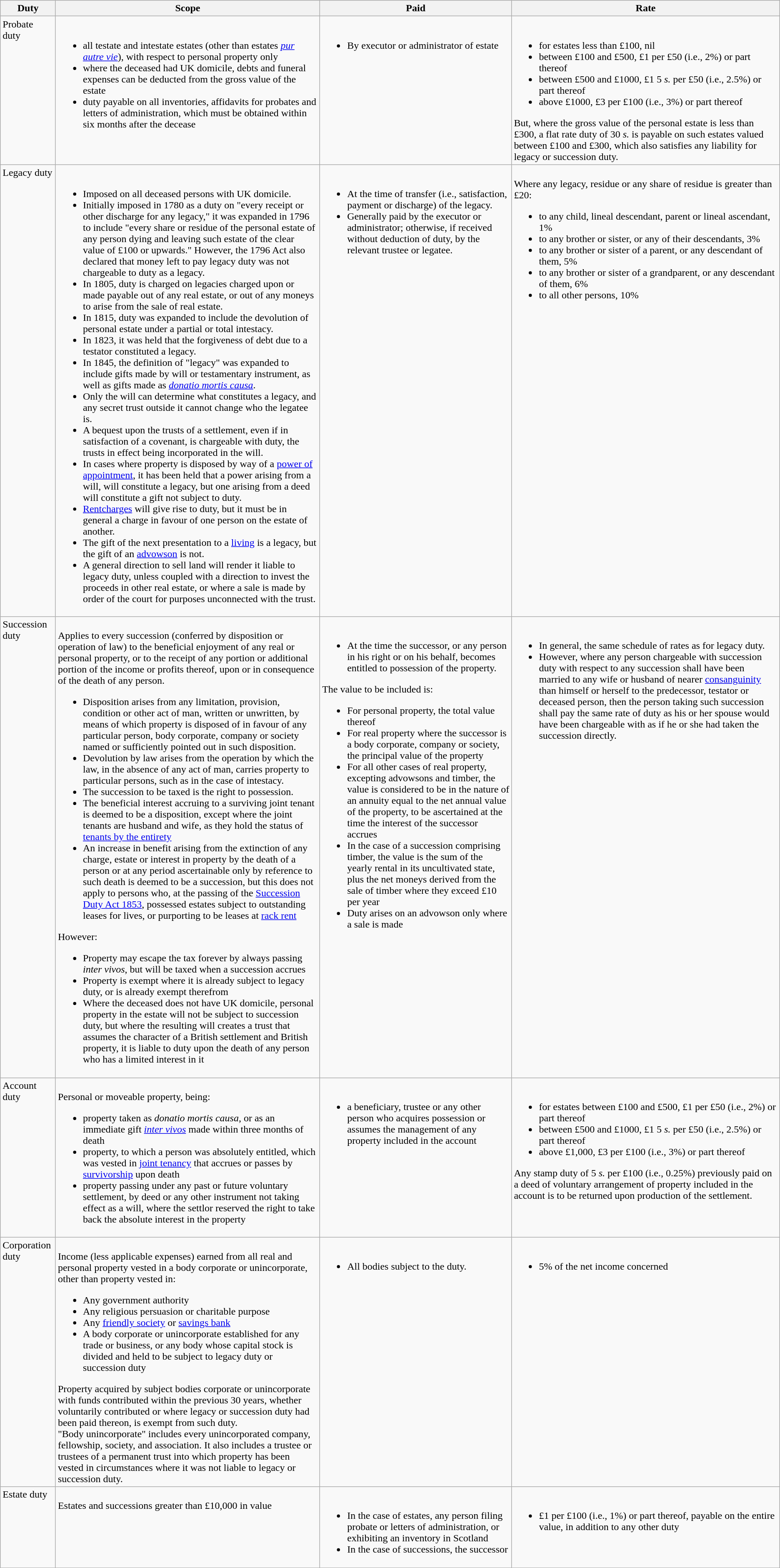<table class="wikitable">
<tr>
<th>Duty</th>
<th>Scope</th>
<th>Paid</th>
<th>Rate</th>
</tr>
<tr valign="top">
<td>Probate duty</td>
<td><br><ul><li>all testate and intestate estates (other than estates <em><a href='#'>pur autre vie</a></em>), with respect to personal property only</li><li>where the deceased had UK domicile, debts and funeral expenses can be deducted from the gross value of the estate</li><li>duty payable on all inventories, affidavits for probates and letters of administration, which must be obtained within six months after the decease</li></ul></td>
<td><br><ul><li>By executor or administrator of estate</li></ul></td>
<td><br><ul><li>for estates less than £100, nil</li><li>between £100 and £500, £1 per £50 (i.e., 2%) or part thereof</li><li>between £500 and £1000, £1 5 <em>s.</em> per £50 (i.e., 2.5%) or part thereof</li><li>above £1000, £3 per £100 (i.e., 3%) or part thereof</li></ul>But, where the gross value of the personal estate is less than £300, a flat rate duty of 30 <em>s.</em> is payable on such estates valued between £100 and £300, which also satisfies any liability for legacy or succession duty.</td>
</tr>
<tr valign="top">
<td>Legacy duty</td>
<td><br><ul><li>Imposed on all deceased persons with UK domicile.</li><li>Initially imposed in 1780 as a duty on "every receipt or other discharge for any legacy," it was expanded in 1796 to include "every share or residue of the personal estate of any person dying and leaving such estate of the clear value of £100 or upwards." However, the 1796 Act also declared that money left to pay legacy duty was not chargeable to duty as a legacy.</li><li>In 1805, duty is charged on legacies charged upon or made payable out of any real estate, or out of any moneys to arise from the sale of real estate.</li><li>In 1815, duty was expanded to include the devolution of personal estate under a partial or total intestacy.</li><li>In 1823, it was held that the forgiveness of debt due to a testator constituted a legacy.</li><li>In 1845, the definition of "legacy" was expanded to include gifts made by will or testamentary instrument, as well as gifts made as <em><a href='#'>donatio mortis causa</a></em>.</li><li>Only the will can determine what constitutes a legacy, and any secret trust outside it cannot change who the legatee is.</li><li>A bequest upon the trusts of a settlement, even if in satisfaction of a covenant, is chargeable with duty, the trusts in effect being incorporated in the will.</li><li>In cases where property is disposed by way of a <a href='#'>power of appointment</a>, it has been held that a power arising from a will, will constitute a legacy, but one arising from a deed will constitute a gift not subject to duty.</li><li><a href='#'>Rentcharges</a> will give rise to duty, but it must be in general a charge in favour of one person on the estate of another.</li><li>The gift of the next presentation to a <a href='#'>living</a> is a legacy, but the gift of an <a href='#'>advowson</a> is not.</li><li>A general direction to sell land will render it liable to legacy duty, unless coupled with a direction to invest the proceeds in other real estate, or where a sale is made by order of the court for purposes unconnected with the trust.</li></ul></td>
<td><br><ul><li>At the time of transfer (i.e., satisfaction, payment or discharge) of the legacy.</li><li>Generally paid by the executor or administrator; otherwise, if received without deduction of duty, by the relevant trustee or legatee.</li></ul></td>
<td><br>Where any legacy, residue or any share of residue is greater than £20:<ul><li>to any child, lineal descendant, parent or lineal ascendant, 1%</li><li>to any brother or sister, or any of their descendants, 3%</li><li>to any brother or sister of a parent, or any descendant of them, 5%</li><li>to any brother or sister of a grandparent, or any descendant of them, 6%</li><li>to all other persons, 10%</li></ul></td>
</tr>
<tr valign="top">
<td>Succession duty</td>
<td><br>Applies to every succession (conferred by disposition or operation of law) to the beneficial enjoyment of any real or personal property, or to the receipt of any portion or additional portion of the income or profits thereof, upon or in consequence of the death of any person.<ul><li>Disposition arises from any limitation, provision, condition or other act of man, written or unwritten, by means of which property is disposed of in favour of any particular person, body corporate, company or society named or sufficiently pointed out in such disposition.</li><li>Devolution by law arises from the operation by which the law, in the absence of any act of man, carries property to particular persons, such as in the case of intestacy.</li><li>The succession to be taxed is the right to possession.</li><li>The beneficial interest accruing to a surviving joint tenant is deemed to be a disposition, except where the joint tenants are husband and wife, as they hold the status of <a href='#'>tenants by the entirety</a></li><li>An increase in benefit arising from the extinction of any charge, estate or interest in property by the death of a person or at any period ascertainable only by reference to such death is deemed to be a succession, but this does not apply to persons who, at the passing of the <a href='#'>Succession Duty Act 1853</a>, possessed estates subject to outstanding leases for lives, or purporting to be leases at <a href='#'>rack rent</a></li></ul>However:<ul><li>Property may escape the tax forever by always passing <em>inter vivos</em>, but will be taxed when a succession accrues</li><li>Property is exempt where it is already subject to legacy duty, or is already exempt therefrom</li><li>Where the deceased does not have UK domicile, personal property in the estate will not be subject to succession duty, but where the resulting will creates a trust that assumes the character of a British settlement and British property, it is liable to duty upon the death of any person who has a limited interest in it</li></ul></td>
<td><br><ul><li>At the time the successor, or any person in his right or on his behalf, becomes entitled to possession of the property.</li></ul>The value to be included is:<ul><li>For personal property, the total value thereof</li><li>For real property where the successor is a body corporate, company or society, the principal value of the property</li><li>For all other cases of real property, excepting advowsons and timber, the value is considered to be in the nature of an annuity equal to the net annual value of the property, to be ascertained at the time the interest of the successor accrues</li><li>In the case of a succession comprising timber, the value is the sum of the yearly rental in its uncultivated state, plus the net moneys derived from the sale of timber where they exceed £10 per year</li><li>Duty arises on an advowson only where a sale is made</li></ul></td>
<td><br><ul><li>In general, the same schedule of rates as for legacy duty.</li><li>However, where any person chargeable with succession duty with respect to any succession shall have been married to any wife or husband of nearer <a href='#'>consanguinity</a> than himself or herself to the predecessor, testator or deceased person, then the person taking such succession shall pay the same rate of duty as his or her spouse would have been chargeable with as if he or she had taken the succession directly.</li></ul></td>
</tr>
<tr valign="top">
<td>Account duty</td>
<td><br>Personal or moveable property, being:<ul><li>property taken as <em>donatio mortis causa</em>, or as an immediate gift <em><a href='#'>inter vivos</a></em> made within three months of death</li><li>property, to which a person was absolutely entitled, which was vested in <a href='#'>joint tenancy</a> that accrues or passes by <a href='#'>survivorship</a> upon death</li><li>property passing under any past or future voluntary settlement, by deed or any other instrument not taking effect as a will, where the settlor reserved the right to take back the absolute interest in the property</li></ul></td>
<td><br><ul><li>a beneficiary, trustee or any other person who acquires possession or assumes the management of any property included in the account</li></ul></td>
<td><br><ul><li>for estates between £100 and £500, £1 per £50 (i.e., 2%) or part thereof</li><li>between £500 and £1000, £1 5 <em>s.</em> per £50 (i.e., 2.5%) or part thereof</li><li>above £1,000, £3 per £100 (i.e., 3%) or part thereof</li></ul>Any stamp duty of 5 <em>s.</em> per £100 (i.e., 0.25%) previously paid on a deed of voluntary arrangement of property included in the account is to be returned upon production of the settlement.</td>
</tr>
<tr valign="top">
<td>Corporation duty</td>
<td><br>Income (less applicable expenses) earned from all real and personal property vested in a body corporate or unincorporate, other than property vested in:<ul><li>Any government authority</li><li>Any religious persuasion or charitable purpose</li><li>Any <a href='#'>friendly society</a> or <a href='#'>savings bank</a></li><li>A body corporate or unincorporate established for any trade or business, or any body whose capital stock is divided and held to be subject to legacy duty or succession duty</li></ul>Property acquired by subject bodies corporate or unincorporate with funds contributed within the previous 30 years, whether voluntarily contributed or where legacy or succession duty had been paid thereon, is exempt from such duty.<br>"Body unincorporate" includes every unincorporated company, fellowship, society, and association. It also includes a trustee or trustees of a permanent trust into which property has been vested in circumstances where it was not liable to legacy or succession duty.</td>
<td><br><ul><li>All bodies subject to the duty.</li></ul></td>
<td><br><ul><li>5% of the net income concerned</li></ul></td>
</tr>
<tr valign="top">
<td>Estate duty</td>
<td><br>Estates and successions greater than £10,000 in value</td>
<td><br><ul><li>In the case of estates, any person filing probate or letters of administration, or exhibiting an inventory in Scotland</li><li>In the case of successions, the successor</li></ul></td>
<td><br><ul><li>£1 per £100 (i.e., 1%) or part thereof, payable on the entire value, in addition to any other duty</li></ul></td>
</tr>
</table>
